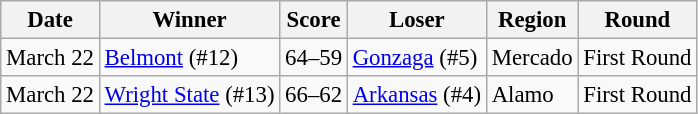<table class="wikitable" style="font-size:95%;">
<tr>
<th>Date</th>
<th>Winner</th>
<th>Score</th>
<th>Loser</th>
<th>Region</th>
<th>Round</th>
</tr>
<tr>
<td>March 22</td>
<td><a href='#'>Belmont</a> (#12)</td>
<td>64–59</td>
<td><a href='#'>Gonzaga</a> (#5)</td>
<td>Mercado</td>
<td>First Round</td>
</tr>
<tr>
<td>March 22</td>
<td><a href='#'>Wright State</a> (#13)</td>
<td>66–62</td>
<td><a href='#'>Arkansas</a> (#4)</td>
<td>Alamo</td>
<td>First Round</td>
</tr>
</table>
